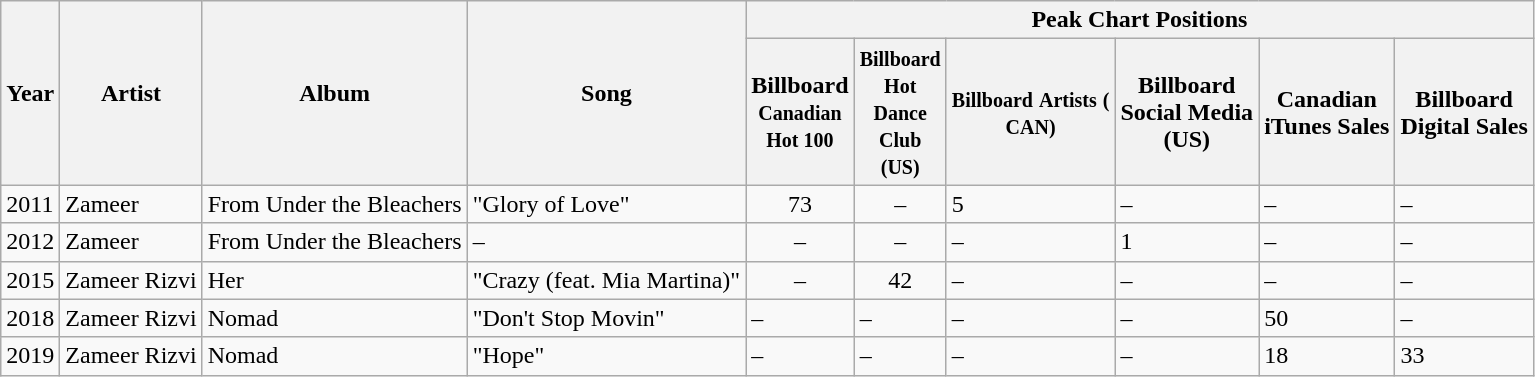<table class="wikitable">
<tr>
<th rowspan="2">Year</th>
<th rowspan="2">Artist</th>
<th rowspan="2">Album</th>
<th rowspan="2">Song</th>
<th colspan="6">Peak Chart Positions</th>
</tr>
<tr>
<th width="30">Billboard<br><small>Canadian Hot 100</small></th>
<th width="30"><small>Billboard Hot Dance Club (US)</small></th>
<th><small>Billboard</small> <small>Artists</small> <small>(</small><br><small>CAN)</small></th>
<th>Billboard<br>Social Media<br>(US)</th>
<th>Canadian<br>iTunes Sales</th>
<th>Billboard<br>Digital Sales</th>
</tr>
<tr>
<td>2011</td>
<td>Zameer</td>
<td>From Under the Bleachers</td>
<td>"Glory of Love"</td>
<td style="text-align:center;">73</td>
<td style="text-align:center;">–</td>
<td>5</td>
<td>–</td>
<td>–</td>
<td>–</td>
</tr>
<tr>
<td>2012</td>
<td>Zameer</td>
<td>From Under the Bleachers</td>
<td>–</td>
<td style="text-align:center;">–</td>
<td style="text-align:center;">–</td>
<td>–</td>
<td>1</td>
<td>–</td>
<td>–</td>
</tr>
<tr>
<td>2015</td>
<td>Zameer Rizvi</td>
<td>Her</td>
<td>"Crazy (feat. Mia Martina)"</td>
<td style="text-align:center;">–</td>
<td style="text-align:center;">42</td>
<td>–</td>
<td>–</td>
<td>–</td>
<td>–</td>
</tr>
<tr>
<td>2018</td>
<td>Zameer Rizvi</td>
<td>Nomad</td>
<td>"Don't Stop Movin"<br></td>
<td>–</td>
<td>–</td>
<td>–</td>
<td>–</td>
<td>50</td>
<td>–</td>
</tr>
<tr>
<td>2019</td>
<td>Zameer Rizvi</td>
<td>Nomad</td>
<td>"Hope"</td>
<td>–</td>
<td>–</td>
<td>–</td>
<td>–</td>
<td>18</td>
<td>33</td>
</tr>
</table>
